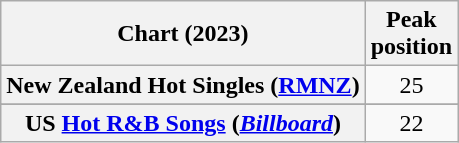<table class="wikitable sortable plainrowheaders" style="text-align:center">
<tr>
<th scope="col">Chart (2023)</th>
<th scope="col">Peak<br>position</th>
</tr>
<tr>
<th scope="row">New Zealand Hot Singles (<a href='#'>RMNZ</a>)</th>
<td>25</td>
</tr>
<tr>
</tr>
<tr>
<th scope="row">US <a href='#'>Hot R&B Songs</a> (<a href='#'><em>Billboard</em></a>)</th>
<td>22</td>
</tr>
</table>
